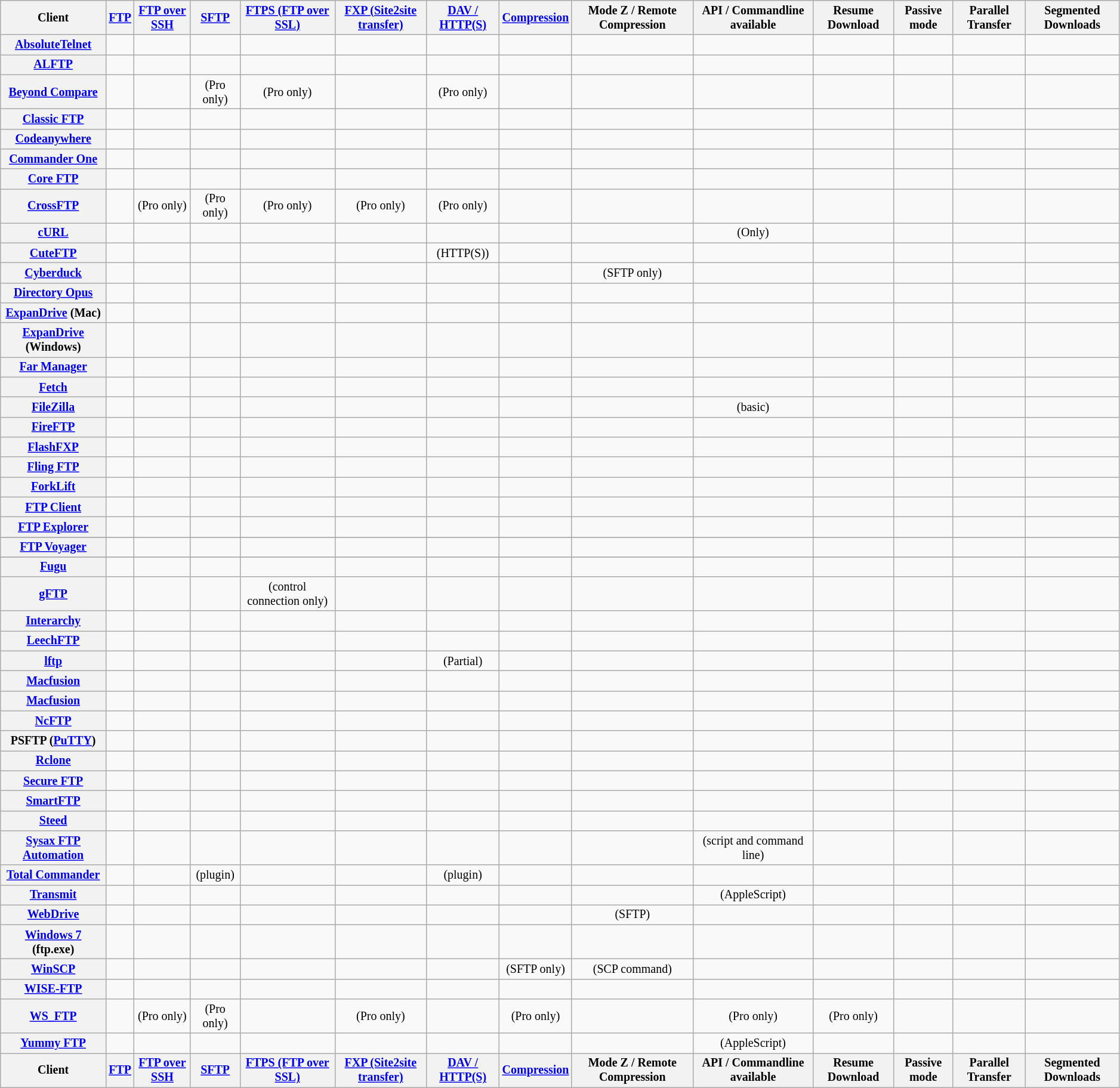<table class="sort-under sortable wikitable" style="width: auto; table-layout: fixed; font-size: smaller; text-align: center;">
<tr style="background: #ececec">
<th>Client</th>
<th><a href='#'>FTP</a></th>
<th><a href='#'>FTP over SSH</a></th>
<th><a href='#'>SFTP</a></th>
<th><a href='#'>FTPS (FTP over SSL)</a></th>
<th><a href='#'>FXP (Site2site transfer)</a></th>
<th><a href='#'>DAV / HTTP(S)</a></th>
<th><a href='#'>Compression</a></th>
<th>Mode Z / Remote Compression</th>
<th>API / Commandline available</th>
<th>Resume Download</th>
<th>Passive mode</th>
<th>Parallel Transfer</th>
<th>Segmented Downloads</th>
</tr>
<tr>
<th><a href='#'>AbsoluteTelnet</a></th>
<td></td>
<td></td>
<td></td>
<td></td>
<td></td>
<td></td>
<td></td>
<td></td>
<td></td>
<td></td>
<td></td>
<td></td>
<td></td>
</tr>
<tr>
<th><a href='#'>ALFTP</a></th>
<td></td>
<td></td>
<td></td>
<td></td>
<td></td>
<td></td>
<td></td>
<td></td>
<td></td>
<td></td>
<td></td>
<td></td>
<td></td>
</tr>
<tr>
<th><a href='#'>Beyond Compare</a></th>
<td></td>
<td></td>
<td> (Pro only)</td>
<td> (Pro only)</td>
<td></td>
<td> (Pro only)</td>
<td></td>
<td></td>
<td></td>
<td></td>
<td></td>
<td></td>
<td></td>
</tr>
<tr>
<th><a href='#'>Classic FTP</a></th>
<td></td>
<td></td>
<td></td>
<td></td>
<td></td>
<td></td>
<td></td>
<td></td>
<td></td>
<td></td>
<td></td>
<td></td>
<td></td>
</tr>
<tr>
<th><a href='#'>Codeanywhere</a></th>
<td></td>
<td></td>
<td></td>
<td></td>
<td></td>
<td></td>
<td></td>
<td></td>
<td></td>
<td></td>
<td></td>
<td></td>
<td></td>
</tr>
<tr>
<th><a href='#'>Commander One</a></th>
<td></td>
<td></td>
<td></td>
<td></td>
<td></td>
<td></td>
<td></td>
<td></td>
<td></td>
<td></td>
<td></td>
<td></td>
<td></td>
</tr>
<tr>
<th><a href='#'>Core FTP</a></th>
<td></td>
<td></td>
<td></td>
<td></td>
<td></td>
<td></td>
<td></td>
<td></td>
<td></td>
<td></td>
<td></td>
<td></td>
<td></td>
</tr>
<tr>
<th><a href='#'>CrossFTP</a></th>
<td></td>
<td> (Pro only)</td>
<td> (Pro only)</td>
<td> (Pro only)</td>
<td> (Pro only)</td>
<td> (Pro only)</td>
<td></td>
<td></td>
<td></td>
<td></td>
<td></td>
<td></td>
<td></td>
</tr>
<tr>
<th><a href='#'>cURL</a></th>
<td></td>
<td></td>
<td></td>
<td></td>
<td></td>
<td></td>
<td></td>
<td></td>
<td> (Only)</td>
<td></td>
<td></td>
<td></td>
<td></td>
</tr>
<tr>
<th><a href='#'>CuteFTP</a></th>
<td></td>
<td></td>
<td></td>
<td></td>
<td></td>
<td> (HTTP(S))</td>
<td></td>
<td></td>
<td></td>
<td></td>
<td></td>
<td></td>
<td></td>
</tr>
<tr>
<th><a href='#'>Cyberduck</a></th>
<td></td>
<td></td>
<td></td>
<td></td>
<td></td>
<td></td>
<td></td>
<td> (SFTP only)</td>
<td></td>
<td></td>
<td></td>
<td></td>
<td></td>
</tr>
<tr>
<th><a href='#'>Directory Opus</a></th>
<td></td>
<td></td>
<td></td>
<td></td>
<td></td>
<td></td>
<td></td>
<td></td>
<td></td>
<td></td>
<td></td>
<td></td>
<td></td>
</tr>
<tr>
<th><a href='#'>ExpanDrive</a> (Mac)</th>
<td></td>
<td></td>
<td></td>
<td></td>
<td></td>
<td></td>
<td></td>
<td></td>
<td></td>
<td></td>
<td></td>
<td></td>
<td></td>
</tr>
<tr>
<th><a href='#'>ExpanDrive</a> (Windows)</th>
<td></td>
<td></td>
<td></td>
<td></td>
<td></td>
<td></td>
<td></td>
<td></td>
<td></td>
<td></td>
<td></td>
<td></td>
<td></td>
</tr>
<tr>
<th><a href='#'>Far Manager</a></th>
<td></td>
<td></td>
<td></td>
<td></td>
<td></td>
<td></td>
<td></td>
<td></td>
<td></td>
<td></td>
<td></td>
<td></td>
<td></td>
</tr>
<tr>
<th><a href='#'>Fetch</a></th>
<td></td>
<td></td>
<td></td>
<td></td>
<td></td>
<td></td>
<td></td>
<td></td>
<td></td>
<td></td>
<td></td>
<td></td>
<td></td>
</tr>
<tr>
<th><a href='#'>FileZilla</a></th>
<td></td>
<td></td>
<td></td>
<td></td>
<td></td>
<td></td>
<td></td>
<td></td>
<td> (basic)</td>
<td></td>
<td></td>
<td></td>
<td></td>
</tr>
<tr>
<th><a href='#'>FireFTP</a></th>
<td></td>
<td></td>
<td></td>
<td></td>
<td></td>
<td></td>
<td></td>
<td></td>
<td></td>
<td></td>
<td></td>
<td></td>
<td></td>
</tr>
<tr>
<th><a href='#'>FlashFXP</a></th>
<td></td>
<td></td>
<td></td>
<td></td>
<td></td>
<td></td>
<td></td>
<td></td>
<td></td>
<td></td>
<td></td>
<td></td>
<td></td>
</tr>
<tr>
<th><a href='#'>Fling FTP</a></th>
<td></td>
<td></td>
<td></td>
<td></td>
<td></td>
<td></td>
<td></td>
<td></td>
<td></td>
<td></td>
<td></td>
<td></td>
<td></td>
</tr>
<tr>
<th><a href='#'>ForkLift</a></th>
<td></td>
<td></td>
<td></td>
<td></td>
<td></td>
<td></td>
<td></td>
<td></td>
<td></td>
<td></td>
<td></td>
<td></td>
<td></td>
</tr>
<tr>
<th><a href='#'>FTP Client</a></th>
<td></td>
<td></td>
<td></td>
<td></td>
<td></td>
<td></td>
<td></td>
<td></td>
<td></td>
<td></td>
<td></td>
<td></td>
<td></td>
</tr>
<tr>
<th><a href='#'>FTP Explorer</a></th>
<td></td>
<td></td>
<td></td>
<td></td>
<td></td>
<td></td>
<td></td>
<td></td>
<td></td>
<td></td>
<td></td>
<td></td>
<td></td>
</tr>
<tr>
</tr>
<tr>
<th><a href='#'>FTP Voyager</a></th>
<td></td>
<td></td>
<td></td>
<td></td>
<td></td>
<td></td>
<td></td>
<td></td>
<td></td>
<td></td>
<td></td>
<td></td>
<td></td>
</tr>
<tr>
</tr>
<tr>
<th><a href='#'>Fugu</a></th>
<td></td>
<td></td>
<td></td>
<td></td>
<td></td>
<td></td>
<td></td>
<td></td>
<td></td>
<td></td>
<td></td>
<td></td>
<td></td>
</tr>
<tr>
<th><a href='#'>gFTP</a></th>
<td></td>
<td></td>
<td></td>
<td> (control connection only)</td>
<td></td>
<td></td>
<td></td>
<td></td>
<td></td>
<td></td>
<td></td>
<td></td>
<td></td>
</tr>
<tr>
<th><a href='#'>Interarchy</a></th>
<td></td>
<td></td>
<td></td>
<td></td>
<td></td>
<td></td>
<td></td>
<td></td>
<td></td>
<td></td>
<td></td>
<td></td>
<td></td>
</tr>
<tr>
<th><a href='#'>LeechFTP</a></th>
<td></td>
<td></td>
<td></td>
<td></td>
<td></td>
<td></td>
<td></td>
<td></td>
<td></td>
<td></td>
<td></td>
<td></td>
<td></td>
</tr>
<tr>
<th><a href='#'>lftp</a></th>
<td></td>
<td></td>
<td></td>
<td></td>
<td></td>
<td> (Partial)</td>
<td></td>
<td></td>
<td></td>
<td></td>
<td></td>
<td></td>
<td></td>
</tr>
<tr>
<th><a href='#'>Macfusion</a></th>
<td></td>
<td></td>
<td></td>
<td></td>
<td></td>
<td></td>
<td></td>
<td></td>
<td></td>
<td></td>
<td></td>
<td></td>
<td></td>
</tr>
<tr>
<th><a href='#'>Macfusion</a></th>
<td></td>
<td></td>
<td></td>
<td></td>
<td></td>
<td></td>
<td></td>
<td></td>
<td></td>
<td></td>
<td></td>
<td></td>
<td></td>
</tr>
<tr>
<th><a href='#'>NcFTP</a></th>
<td></td>
<td></td>
<td></td>
<td></td>
<td></td>
<td></td>
<td></td>
<td></td>
<td></td>
<td></td>
<td></td>
<td></td>
<td></td>
</tr>
<tr>
<th>PSFTP (<a href='#'>PuTTY</a>)</th>
<td></td>
<td></td>
<td></td>
<td></td>
<td></td>
<td></td>
<td></td>
<td></td>
<td></td>
<td></td>
<td></td>
<td></td>
<td></td>
</tr>
<tr>
<th><a href='#'>Rclone</a></th>
<td></td>
<td></td>
<td></td>
<td></td>
<td></td>
<td></td>
<td></td>
<td></td>
<td></td>
<td></td>
<td></td>
<td></td>
<td></td>
</tr>
<tr>
<th><a href='#'>Secure FTP</a></th>
<td></td>
<td></td>
<td></td>
<td></td>
<td></td>
<td></td>
<td></td>
<td></td>
<td></td>
<td></td>
<td></td>
<td></td>
<td></td>
</tr>
<tr>
<th><a href='#'>SmartFTP</a></th>
<td></td>
<td></td>
<td></td>
<td></td>
<td></td>
<td></td>
<td></td>
<td></td>
<td></td>
<td></td>
<td></td>
<td></td>
<td></td>
</tr>
<tr>
<th><a href='#'>Steed</a></th>
<td></td>
<td></td>
<td></td>
<td></td>
<td></td>
<td></td>
<td></td>
<td></td>
<td></td>
<td></td>
<td></td>
<td></td>
<td></td>
</tr>
<tr>
<th><a href='#'>Sysax FTP Automation</a></th>
<td></td>
<td></td>
<td></td>
<td></td>
<td></td>
<td></td>
<td></td>
<td></td>
<td> (script and command line)</td>
<td></td>
<td></td>
<td></td>
<td></td>
</tr>
<tr>
<th><a href='#'>Total Commander</a></th>
<td></td>
<td></td>
<td> (plugin)</td>
<td></td>
<td></td>
<td> (plugin)</td>
<td></td>
<td></td>
<td></td>
<td></td>
<td></td>
<td></td>
<td></td>
</tr>
<tr>
<th><a href='#'>Transmit</a></th>
<td></td>
<td></td>
<td></td>
<td></td>
<td></td>
<td></td>
<td></td>
<td></td>
<td> (AppleScript)</td>
<td></td>
<td></td>
<td></td>
<td></td>
</tr>
<tr>
<th><a href='#'>WebDrive</a></th>
<td></td>
<td></td>
<td></td>
<td></td>
<td></td>
<td></td>
<td></td>
<td> (SFTP)</td>
<td></td>
<td></td>
<td></td>
<td></td>
<td></td>
</tr>
<tr>
<th><a href='#'>Windows 7</a> (ftp.exe)</th>
<td></td>
<td></td>
<td></td>
<td></td>
<td></td>
<td></td>
<td></td>
<td></td>
<td></td>
<td></td>
<td></td>
<td></td>
<td></td>
</tr>
<tr>
<th><a href='#'>WinSCP</a></th>
<td></td>
<td></td>
<td></td>
<td></td>
<td></td>
<td></td>
<td> (SFTP only)</td>
<td> (SCP command)</td>
<td></td>
<td></td>
<td></td>
<td></td>
<td></td>
</tr>
<tr>
<th><a href='#'>WISE-FTP</a></th>
<td></td>
<td></td>
<td></td>
<td></td>
<td></td>
<td></td>
<td></td>
<td></td>
<td></td>
<td></td>
<td></td>
<td></td>
<td></td>
</tr>
<tr>
<th><a href='#'>WS_FTP</a></th>
<td></td>
<td> (Pro only)</td>
<td> (Pro only)</td>
<td></td>
<td> (Pro only)</td>
<td></td>
<td> (Pro only)</td>
<td></td>
<td> (Pro only)</td>
<td> (Pro only)</td>
<td></td>
<td></td>
<td></td>
</tr>
<tr>
<th><a href='#'>Yummy FTP</a></th>
<td></td>
<td></td>
<td></td>
<td></td>
<td></td>
<td></td>
<td></td>
<td></td>
<td> (AppleScript)</td>
<td></td>
<td></td>
<td></td>
<td></td>
</tr>
<tr class="sortbottom">
<th>Client</th>
<th><a href='#'>FTP</a></th>
<th><a href='#'>FTP over SSH</a></th>
<th><a href='#'>SFTP</a></th>
<th><a href='#'>FTPS (FTP over SSL)</a></th>
<th><a href='#'>FXP (Site2site transfer)</a></th>
<th><a href='#'>DAV / HTTP(S)</a></th>
<th><a href='#'>Compression</a></th>
<th>Mode Z / Remote Compression</th>
<th>API / Commandline available</th>
<th>Resume Download</th>
<th>Passive mode</th>
<th>Parallel Transfer</th>
<th>Segmented Downloads</th>
</tr>
</table>
